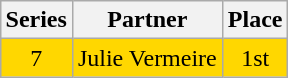<table class="wikitable sortable" style="margin:auto; text-align:center;">
<tr>
<th>Series</th>
<th>Partner</th>
<th>Place</th>
</tr>
<tr bgcolor="gold">
<td>7</td>
<td>Julie Vermeire</td>
<td>1st</td>
</tr>
</table>
